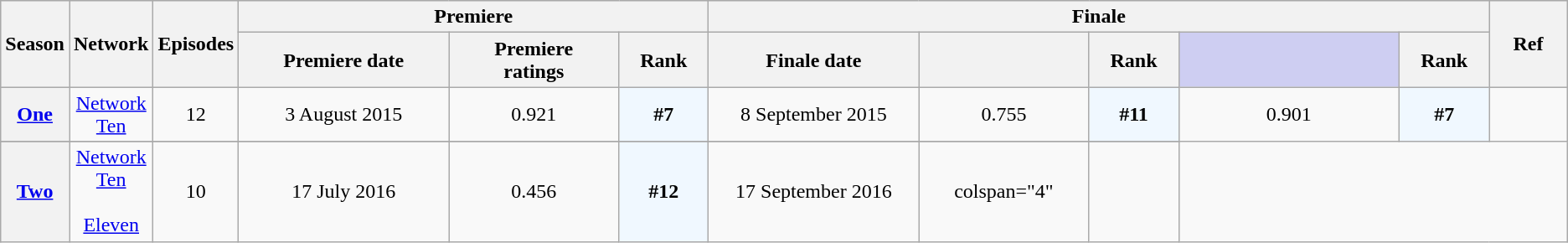<table class="wikitable plainrowheaders" style="text-align:center;">
<tr style="background:#DCDCDC;">
<th rowspan="2" style="width:3%;" scope="col" style="width:10em;" scope="col" style="background:#CECEF2; color:black;">Season</th>
<th rowspan="2" style="width:3%;" scope="col" style="width:10em;" scope="col" style="background:#CECEF2; color:black;">Network</th>
<th rowspan="2" style="width:3%;" scope="col" style="width:10em;" scope="col" style="background:#CECEF2; color:black;">Episodes</th>
<th colspan="3" scope="col" style="width:10em;" scope="col" style="background:#CECEF2; color:black;">Premiere</th>
<th colspan="5" scope="col" style="width:10em;" scope="col" style="background:#CECEF2; color:black;">Finale</th>
<th rowspan="2" style="width:5%;" scope="col" style="width:10em;" scope="col" style="background:#CECEF2; color:black;">Ref</th>
</tr>
<tr>
<th scope="col" style="width:10em;" scope="col" style="background:#CECEF2; color:black;">Premiere date</th>
<th scope="col" style="width:8em;" scope="col" style="background:#CECEF2; color:black;">Premiere<br>ratings</th>
<th scope="col" style="width:4em;" scope="col" style="background:#CECEF2; color:black;">Rank</th>
<th scope="col" style="width:10em;" scope="col" style="background:#CECEF2; color:black;">Finale date</th>
<th scope="col" style="width:8em;" scope="col" style="background:#CECEF2; color:black;"><strong></strong><br><em><small></small></em></th>
<th scope="col" style="width:4em;" scope="col" style="background:#CECEF2; color:black;">Rank</th>
<th scope="col" scope="col" style="background:#CECEF2; color:black;"><strong></strong><br><em><small></small></em></th>
<th scope="col" style="width:4em;" scope="col" style="background:#CECEF2; color:black;">Rank</th>
</tr>
<tr>
<th scope="row" style="background:#white;"><a href='#'><strong>One</strong></a></th>
<td><a href='#'>Network Ten</a></td>
<td>12</td>
<td>3 August 2015</td>
<td>0.921</td>
<td style="background:#F0F8FF"><strong>#7</strong></td>
<td>8 September 2015</td>
<td>0.755</td>
<td style="background:#F0F8FF"><strong>#11</strong></td>
<td>0.901</td>
<td style="background:#F0F8FF"><strong>#7</strong></td>
<td></td>
</tr>
<tr>
</tr>
<tr>
<th scope="row" style="background:#white;"><a href='#'><strong>Two</strong></a></th>
<td><a href='#'>Network Ten</a><br><br><a href='#'>Eleven</a><br></td>
<td>10</td>
<td>17 July 2016</td>
<td>0.456</td>
<td style="background:#F0F8FF"><strong>#12</strong></td>
<td>17 September 2016</td>
<td>colspan="4" </td>
<td></td>
</tr>
</table>
